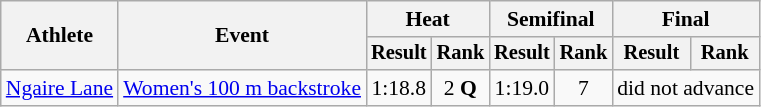<table class=wikitable style=font-size:90%>
<tr>
<th rowspan=2>Athlete</th>
<th rowspan=2>Event</th>
<th colspan=2>Heat</th>
<th colspan=2>Semifinal</th>
<th colspan=2>Final</th>
</tr>
<tr style=font-size:95%>
<th>Result</th>
<th>Rank</th>
<th>Result</th>
<th>Rank</th>
<th>Result</th>
<th>Rank</th>
</tr>
<tr align=center>
<td align=left><a href='#'>Ngaire Lane</a></td>
<td align=left><a href='#'>Women's 100 m backstroke</a></td>
<td>1:18.8</td>
<td>2 <strong>Q</strong></td>
<td>1:19.0</td>
<td>7</td>
<td colspan=2>did not advance</td>
</tr>
</table>
